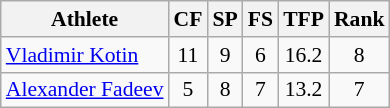<table class="wikitable" border="1" style="font-size:90%">
<tr>
<th>Athlete</th>
<th>CF</th>
<th>SP</th>
<th>FS</th>
<th>TFP</th>
<th>Rank</th>
</tr>
<tr align=center>
<td align=left><a href='#'>Vladimir Kotin</a></td>
<td>11</td>
<td>9</td>
<td>6</td>
<td>16.2</td>
<td>8</td>
</tr>
<tr align=center>
<td align=left><a href='#'>Alexander Fadeev</a></td>
<td>5</td>
<td>8</td>
<td>7</td>
<td>13.2</td>
<td>7</td>
</tr>
</table>
